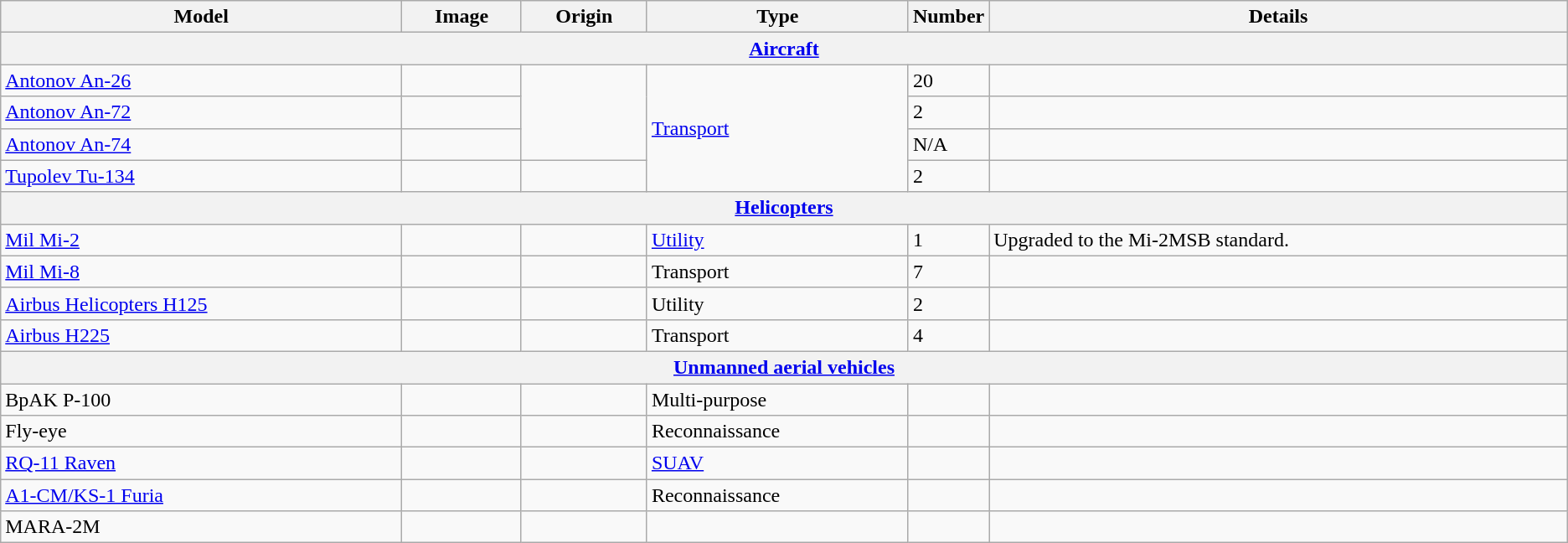<table class="wikitable">
<tr>
<th>Model</th>
<th>Image</th>
<th>Origin</th>
<th>Type</th>
<th style="width:5%;">Number</th>
<th>Details</th>
</tr>
<tr>
<th colspan="6" style="align: center;"><a href='#'>Aircraft</a></th>
</tr>
<tr>
<td><a href='#'>Antonov An-26</a></td>
<td></td>
<td rowspan="3"><br></td>
<td rowspan="4"><a href='#'>Transport</a></td>
<td>20</td>
<td></td>
</tr>
<tr>
<td><a href='#'>Antonov An-72</a></td>
<td></td>
<td>2</td>
<td></td>
</tr>
<tr>
<td><a href='#'>Antonov An-74</a></td>
<td></td>
<td>N/A</td>
<td></td>
</tr>
<tr>
<td><a href='#'>Tupolev Tu-134</a></td>
<td></td>
<td></td>
<td>2</td>
<td></td>
</tr>
<tr>
<th colspan="6" style="align: center;"><a href='#'>Helicopters</a></th>
</tr>
<tr>
<td><a href='#'>Mil Mi-2</a></td>
<td></td>
<td><br></td>
<td><a href='#'>Utility</a></td>
<td>1</td>
<td>Upgraded to the Mi-2MSB standard.</td>
</tr>
<tr>
<td><a href='#'>Mil Mi-8</a></td>
<td></td>
<td></td>
<td>Transport</td>
<td>7</td>
<td></td>
</tr>
<tr>
<td><a href='#'>Airbus Helicopters H125</a></td>
<td></td>
<td></td>
<td>Utility</td>
<td>2</td>
<td></td>
</tr>
<tr>
<td><a href='#'>Airbus H225</a></td>
<td></td>
<td></td>
<td>Transport</td>
<td>4</td>
<td></td>
</tr>
<tr>
<th colspan="6" style="align: center;"><a href='#'>Unmanned aerial vehicles</a></th>
</tr>
<tr>
<td>BpAK P-100</td>
<td></td>
<td></td>
<td>Multi-purpose</td>
<td></td>
<td></td>
</tr>
<tr>
<td>Fly-eye</td>
<td></td>
<td><br></td>
<td>Reconnaissance</td>
<td></td>
<td></td>
</tr>
<tr>
<td><a href='#'>RQ-11 Raven</a></td>
<td></td>
<td></td>
<td><a href='#'>SUAV</a></td>
<td></td>
<td></td>
</tr>
<tr>
<td><a href='#'>A1-CM/KS-1 Furia</a></td>
<td></td>
<td></td>
<td>Reconnaissance</td>
<td></td>
<td></td>
</tr>
<tr>
<td>MARA-2M</td>
<td></td>
<td></td>
<td></td>
<td></td>
<td></td>
</tr>
</table>
